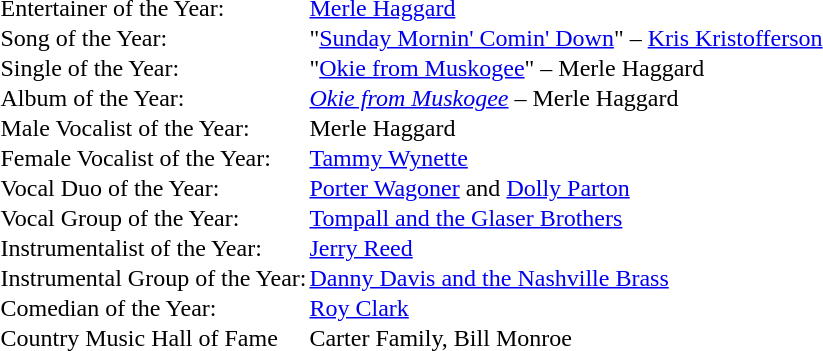<table cellspacing="0" border="0" cellpadding="1">
<tr>
<td>Entertainer of the Year:</td>
<td><a href='#'>Merle Haggard</a></td>
</tr>
<tr>
<td>Song of the Year:</td>
<td>"<a href='#'>Sunday Mornin' Comin' Down</a>" – <a href='#'>Kris Kristofferson</a></td>
</tr>
<tr>
<td>Single of the Year:</td>
<td>"<a href='#'>Okie from Muskogee</a>" – Merle Haggard</td>
</tr>
<tr>
<td>Album of the Year:</td>
<td><em><a href='#'>Okie from Muskogee</a></em> – Merle Haggard</td>
</tr>
<tr>
<td>Male Vocalist of the Year:</td>
<td>Merle Haggard</td>
</tr>
<tr>
<td>Female Vocalist of the Year:</td>
<td><a href='#'>Tammy Wynette</a></td>
</tr>
<tr>
<td>Vocal Duo of the Year:</td>
<td><a href='#'>Porter Wagoner</a> and <a href='#'>Dolly Parton</a></td>
</tr>
<tr>
<td>Vocal Group of the Year:</td>
<td><a href='#'>Tompall and the Glaser Brothers</a></td>
</tr>
<tr>
<td>Instrumentalist of the Year:</td>
<td><a href='#'>Jerry Reed</a></td>
</tr>
<tr>
<td>Instrumental Group of the Year:</td>
<td><a href='#'>Danny Davis and the Nashville Brass</a></td>
</tr>
<tr>
<td>Comedian of the Year:</td>
<td><a href='#'>Roy Clark</a></td>
</tr>
<tr>
<td>Country Music Hall of Fame</td>
<td>Carter Family, Bill Monroe</td>
</tr>
</table>
